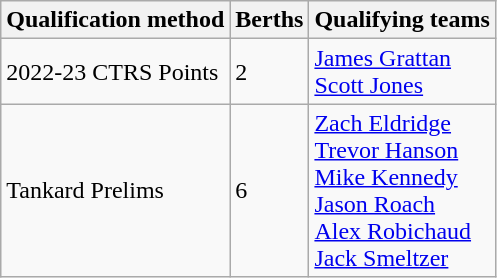<table class="wikitable">
<tr>
<th scope="col">Qualification method</th>
<th scope="col">Berths</th>
<th scope="col">Qualifying teams</th>
</tr>
<tr>
<td>2022-23 CTRS Points</td>
<td>2</td>
<td><a href='#'>James Grattan</a> <br> <a href='#'>Scott Jones</a></td>
</tr>
<tr>
<td>Tankard Prelims</td>
<td>6</td>
<td><a href='#'>Zach Eldridge</a> <br> <a href='#'>Trevor Hanson</a> <br> <a href='#'>Mike Kennedy</a> <br> <a href='#'>Jason Roach</a> <br> <a href='#'>Alex Robichaud</a> <br> <a href='#'>Jack Smeltzer</a></td>
</tr>
</table>
